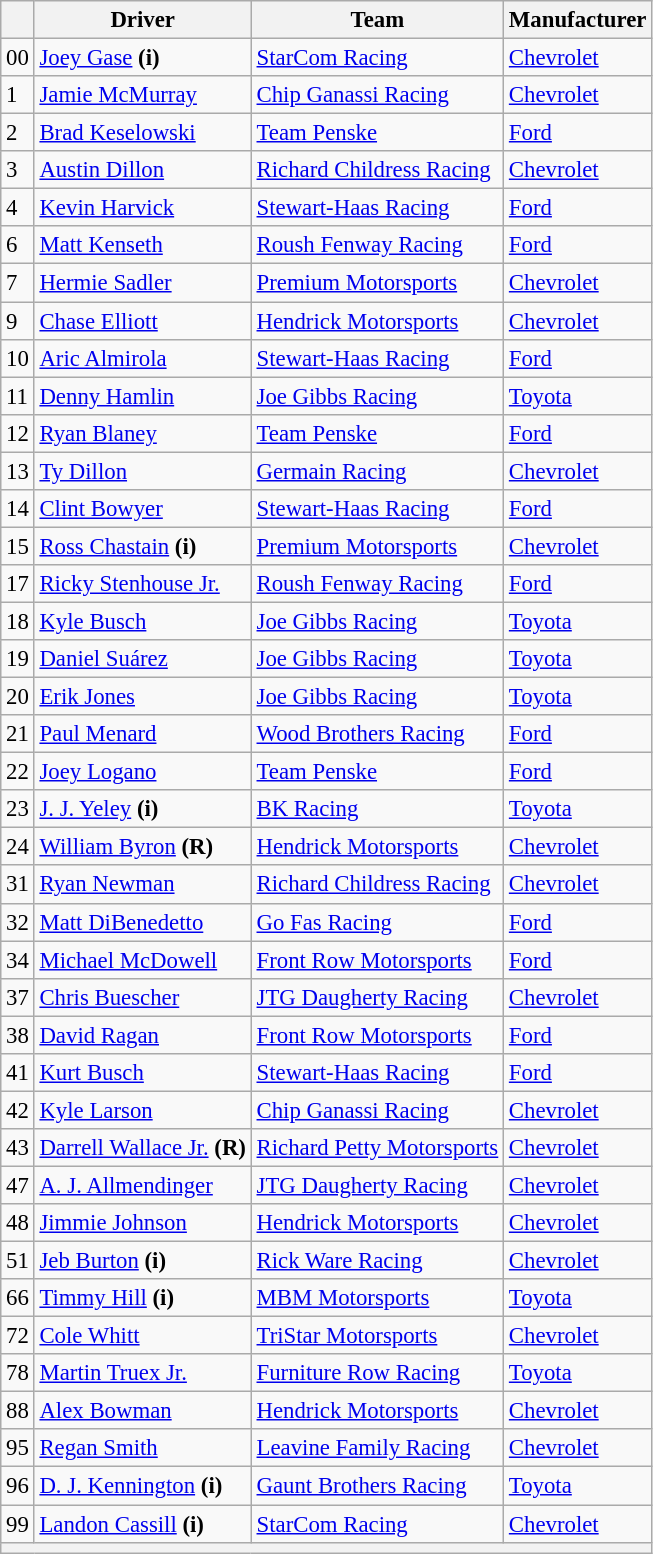<table class="wikitable" style="font-size:95%">
<tr>
<th></th>
<th>Driver</th>
<th>Team</th>
<th>Manufacturer</th>
</tr>
<tr>
<td>00</td>
<td><a href='#'>Joey Gase</a> <strong>(i)</strong></td>
<td><a href='#'>StarCom Racing</a></td>
<td><a href='#'>Chevrolet</a></td>
</tr>
<tr>
<td>1</td>
<td><a href='#'>Jamie McMurray</a></td>
<td><a href='#'>Chip Ganassi Racing</a></td>
<td><a href='#'>Chevrolet</a></td>
</tr>
<tr>
<td>2</td>
<td><a href='#'>Brad Keselowski</a></td>
<td><a href='#'>Team Penske</a></td>
<td><a href='#'>Ford</a></td>
</tr>
<tr>
<td>3</td>
<td><a href='#'>Austin Dillon</a></td>
<td><a href='#'>Richard Childress Racing</a></td>
<td><a href='#'>Chevrolet</a></td>
</tr>
<tr>
<td>4</td>
<td><a href='#'>Kevin Harvick</a></td>
<td><a href='#'>Stewart-Haas Racing</a></td>
<td><a href='#'>Ford</a></td>
</tr>
<tr>
<td>6</td>
<td><a href='#'>Matt Kenseth</a></td>
<td><a href='#'>Roush Fenway Racing</a></td>
<td><a href='#'>Ford</a></td>
</tr>
<tr>
<td>7</td>
<td><a href='#'>Hermie Sadler</a></td>
<td><a href='#'>Premium Motorsports</a></td>
<td><a href='#'>Chevrolet</a></td>
</tr>
<tr>
<td>9</td>
<td><a href='#'>Chase Elliott</a></td>
<td><a href='#'>Hendrick Motorsports</a></td>
<td><a href='#'>Chevrolet</a></td>
</tr>
<tr>
<td>10</td>
<td><a href='#'>Aric Almirola</a></td>
<td><a href='#'>Stewart-Haas Racing</a></td>
<td><a href='#'>Ford</a></td>
</tr>
<tr>
<td>11</td>
<td><a href='#'>Denny Hamlin</a></td>
<td><a href='#'>Joe Gibbs Racing</a></td>
<td><a href='#'>Toyota</a></td>
</tr>
<tr>
<td>12</td>
<td><a href='#'>Ryan Blaney</a></td>
<td><a href='#'>Team Penske</a></td>
<td><a href='#'>Ford</a></td>
</tr>
<tr>
<td>13</td>
<td><a href='#'>Ty Dillon</a></td>
<td><a href='#'>Germain Racing</a></td>
<td><a href='#'>Chevrolet</a></td>
</tr>
<tr>
<td>14</td>
<td><a href='#'>Clint Bowyer</a></td>
<td><a href='#'>Stewart-Haas Racing</a></td>
<td><a href='#'>Ford</a></td>
</tr>
<tr>
<td>15</td>
<td><a href='#'>Ross Chastain</a> <strong>(i)</strong></td>
<td><a href='#'>Premium Motorsports</a></td>
<td><a href='#'>Chevrolet</a></td>
</tr>
<tr>
<td>17</td>
<td><a href='#'>Ricky Stenhouse Jr.</a></td>
<td><a href='#'>Roush Fenway Racing</a></td>
<td><a href='#'>Ford</a></td>
</tr>
<tr>
<td>18</td>
<td><a href='#'>Kyle Busch</a></td>
<td><a href='#'>Joe Gibbs Racing</a></td>
<td><a href='#'>Toyota</a></td>
</tr>
<tr>
<td>19</td>
<td><a href='#'>Daniel Suárez</a></td>
<td><a href='#'>Joe Gibbs Racing</a></td>
<td><a href='#'>Toyota</a></td>
</tr>
<tr>
<td>20</td>
<td><a href='#'>Erik Jones</a></td>
<td><a href='#'>Joe Gibbs Racing</a></td>
<td><a href='#'>Toyota</a></td>
</tr>
<tr>
<td>21</td>
<td><a href='#'>Paul Menard</a></td>
<td><a href='#'>Wood Brothers Racing</a></td>
<td><a href='#'>Ford</a></td>
</tr>
<tr>
<td>22</td>
<td><a href='#'>Joey Logano</a></td>
<td><a href='#'>Team Penske</a></td>
<td><a href='#'>Ford</a></td>
</tr>
<tr>
<td>23</td>
<td><a href='#'>J. J. Yeley</a> <strong>(i)</strong></td>
<td><a href='#'>BK Racing</a></td>
<td><a href='#'>Toyota</a></td>
</tr>
<tr>
<td>24</td>
<td><a href='#'>William Byron</a> <strong>(R)</strong></td>
<td><a href='#'>Hendrick Motorsports</a></td>
<td><a href='#'>Chevrolet</a></td>
</tr>
<tr>
<td>31</td>
<td><a href='#'>Ryan Newman</a></td>
<td><a href='#'>Richard Childress Racing</a></td>
<td><a href='#'>Chevrolet</a></td>
</tr>
<tr>
<td>32</td>
<td><a href='#'>Matt DiBenedetto</a></td>
<td><a href='#'>Go Fas Racing</a></td>
<td><a href='#'>Ford</a></td>
</tr>
<tr>
<td>34</td>
<td><a href='#'>Michael McDowell</a></td>
<td><a href='#'>Front Row Motorsports</a></td>
<td><a href='#'>Ford</a></td>
</tr>
<tr>
<td>37</td>
<td><a href='#'>Chris Buescher</a></td>
<td><a href='#'>JTG Daugherty Racing</a></td>
<td><a href='#'>Chevrolet</a></td>
</tr>
<tr>
<td>38</td>
<td><a href='#'>David Ragan</a></td>
<td><a href='#'>Front Row Motorsports</a></td>
<td><a href='#'>Ford</a></td>
</tr>
<tr>
<td>41</td>
<td><a href='#'>Kurt Busch</a></td>
<td><a href='#'>Stewart-Haas Racing</a></td>
<td><a href='#'>Ford</a></td>
</tr>
<tr>
<td>42</td>
<td><a href='#'>Kyle Larson</a></td>
<td><a href='#'>Chip Ganassi Racing</a></td>
<td><a href='#'>Chevrolet</a></td>
</tr>
<tr>
<td>43</td>
<td><a href='#'>Darrell Wallace Jr.</a> <strong>(R)</strong></td>
<td><a href='#'>Richard Petty Motorsports</a></td>
<td><a href='#'>Chevrolet</a></td>
</tr>
<tr>
<td>47</td>
<td><a href='#'>A. J. Allmendinger</a></td>
<td><a href='#'>JTG Daugherty Racing</a></td>
<td><a href='#'>Chevrolet</a></td>
</tr>
<tr>
<td>48</td>
<td><a href='#'>Jimmie Johnson</a></td>
<td><a href='#'>Hendrick Motorsports</a></td>
<td><a href='#'>Chevrolet</a></td>
</tr>
<tr>
<td>51</td>
<td><a href='#'>Jeb Burton</a> <strong>(i)</strong></td>
<td><a href='#'>Rick Ware Racing</a></td>
<td><a href='#'>Chevrolet</a></td>
</tr>
<tr>
<td>66</td>
<td><a href='#'>Timmy Hill</a> <strong>(i)</strong></td>
<td><a href='#'>MBM Motorsports</a></td>
<td><a href='#'>Toyota</a></td>
</tr>
<tr>
<td>72</td>
<td><a href='#'>Cole Whitt</a></td>
<td><a href='#'>TriStar Motorsports</a></td>
<td><a href='#'>Chevrolet</a></td>
</tr>
<tr>
<td>78</td>
<td><a href='#'>Martin Truex Jr.</a></td>
<td><a href='#'>Furniture Row Racing</a></td>
<td><a href='#'>Toyota</a></td>
</tr>
<tr>
<td>88</td>
<td><a href='#'>Alex Bowman</a></td>
<td><a href='#'>Hendrick Motorsports</a></td>
<td><a href='#'>Chevrolet</a></td>
</tr>
<tr>
<td>95</td>
<td><a href='#'>Regan Smith</a></td>
<td><a href='#'>Leavine Family Racing</a></td>
<td><a href='#'>Chevrolet</a></td>
</tr>
<tr>
<td>96</td>
<td><a href='#'>D. J. Kennington</a> <strong>(i)</strong></td>
<td><a href='#'>Gaunt Brothers Racing</a></td>
<td><a href='#'>Toyota</a></td>
</tr>
<tr>
<td>99</td>
<td><a href='#'>Landon Cassill</a> <strong>(i)</strong></td>
<td><a href='#'>StarCom Racing</a></td>
<td><a href='#'>Chevrolet</a></td>
</tr>
<tr>
<th colspan="4"></th>
</tr>
</table>
